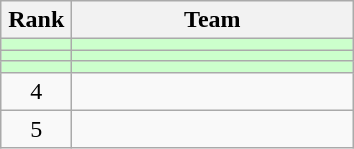<table class=wikitable style="text-align:center;">
<tr>
<th width=40>Rank</th>
<th width=180>Team</th>
</tr>
<tr bgcolor="#ccffcc">
<td></td>
<td align=left></td>
</tr>
<tr bgcolor="#ccffcc">
<td></td>
<td align=left></td>
</tr>
<tr bgcolor="#ccffcc">
<td></td>
<td align=left></td>
</tr>
<tr>
<td>4</td>
<td align=left></td>
</tr>
<tr>
<td>5</td>
<td align=left></td>
</tr>
</table>
